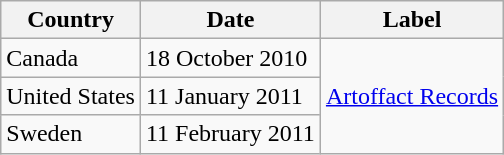<table class="wikitable">
<tr>
<th>Country</th>
<th>Date</th>
<th>Label</th>
</tr>
<tr>
<td>Canada</td>
<td>18 October 2010</td>
<td rowspan="3"><a href='#'>Artoffact Records</a></td>
</tr>
<tr>
<td>United States</td>
<td>11 January 2011</td>
</tr>
<tr>
<td>Sweden</td>
<td>11 February 2011</td>
</tr>
</table>
